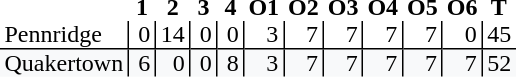<table style="border-collapse: collapse;">
<tr>
<th style="text-align: left;"></th>
<th style="text-align: center; padding: 0px 3px 0px 3px; width:12px;">1</th>
<th style="text-align: center; padding: 0px 3px 0px 3px; width:12px;">2</th>
<th style="text-align: center; padding: 0px 3px 0px 3px; width:12px;">3</th>
<th style="text-align: center; padding: 0px 3px 0px 3px; width:12px;">4</th>
<th style="text-align: center; padding: 0px 3px 0px 3px; width:12px;">O1</th>
<th style="text-align: center; padding: 0px 3px 0px 3px; width:12px;">O2</th>
<th style="text-align: center; padding: 0px 3px 0px 3px; width:12px;">O3</th>
<th style="text-align: center; padding: 0px 3px 0px 3px; width:12px;">O4</th>
<th style="text-align: center; padding: 0px 3px 0px 3px; width:12px;">O5</th>
<th style="text-align: center; padding: 0px 3px 0px 3px; width:12px;">O6</th>
<th style="text-align: center; padding: 0px 3px 0px 3px; width:12px;">T</th>
</tr>
<tr>
<td style="text-align: left; border-bottom: 1px solid black; padding: 0px 3px 0px 3px;">Pennridge</td>
<td style="border-left: 1px solid black; border-bottom: 1px solid black; text-align: right; padding: 0px 3px 0px 3px;">0</td>
<td style="border-left: 1px solid black; border-bottom: 1px solid black; text-align: right; padding: 0px 3px 0px 3px;">14</td>
<td style="border-left: 1px solid black; border-bottom: 1px solid black; text-align: right; padding: 0px 3px 0px 3px;">0</td>
<td style="border-left: 1px solid black; border-bottom: 1px solid black; text-align: right; padding: 0px 3px 0px 3px;">0</td>
<td style="border-left: 1px solid black; border-bottom: 1px solid black; text-align: right; padding: 0px 3px 0px 3px;">3</td>
<td style="border-left: 1px solid black; border-bottom: 1px solid black; text-align: right; padding: 0px 3px 0px 3px;">7</td>
<td style="border-left: 1px solid black; border-bottom: 1px solid black; text-align: right; padding: 0px 3px 0px 3px;">7</td>
<td style="border-left: 1px solid black; border-bottom: 1px solid black; text-align: right; padding: 0px 3px 0px 3px;">7</td>
<td style="border-left: 1px solid black; border-bottom: 1px solid black; text-align: right; padding: 0px 3px 0px 3px;">7</td>
<td style="border-left: 1px solid black; border-bottom: 1px solid black; text-align: right; padding: 0px 3px 0px 3px;">0</td>
<td style="border-left: 1px solid black; border-bottom: 1px solid black; text-align: right; padding: 0px 3px 0px 3px;">45</td>
</tr>
<tr>
<td style="background: #f8f9fa; text-align: left; padding: 0px 3px 0px 3px;">Quakertown</td>
<td style="background: #f8f9fa; border-left: 1px solid black; text-align: right; padding: 0px 3px 0px 3px;">6</td>
<td style="background: #f8f9fa; border-left: 1px solid black; text-align: right; padding: 0px 3px 0px 3px;">0</td>
<td style="background: #f8f9fa; border-left: 1px solid black; text-align: right; padding: 0px 3px 0px 3px;">0</td>
<td style="background: #f8f9fa; border-left: 1px solid black; text-align: right; padding: 0px 3px 0px 3px;">8</td>
<td style="background: #f8f9fa; border-left: 1px solid black; text-align: right; padding: 0px 3px 0px 3px;">3</td>
<td style="background: #f8f9fa; border-left: 1px solid black; text-align: right; padding: 0px 3px 0px 3px;">7</td>
<td style="background: #f8f9fa; border-left: 1px solid black; text-align: right; padding: 0px 3px 0px 3px;">7</td>
<td style="background: #f8f9fa; border-left: 1px solid black; text-align: right; padding: 0px 3px 0px 3px;">7</td>
<td style="background: #f8f9fa; border-left: 1px solid black; text-align: right; padding: 0px 3px 0px 3px;">7</td>
<td style="background: #f8f9fa; border-left: 1px solid black; text-align: right; padding: 0px 3px 0px 3px;">7</td>
<td style="background: #f8f9fa; border-left: 1px solid black; text-align: right; padding: 0px 3px 0px 3px;">52</td>
</tr>
</table>
